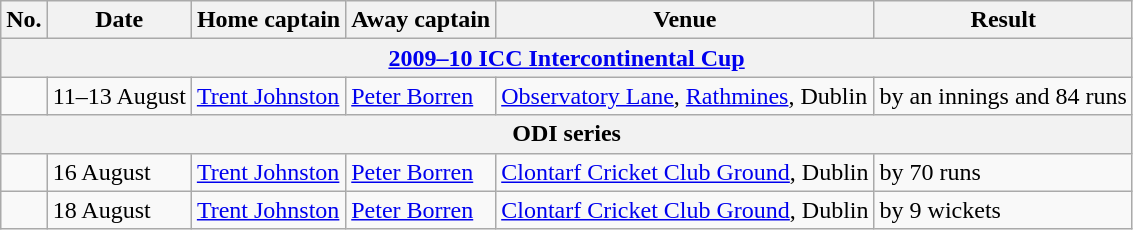<table class="wikitable">
<tr>
<th>No.</th>
<th>Date</th>
<th>Home captain</th>
<th>Away captain</th>
<th>Venue</th>
<th>Result</th>
</tr>
<tr>
<th colspan="9"><a href='#'>2009–10 ICC Intercontinental Cup</a></th>
</tr>
<tr>
<td></td>
<td>11–13 August</td>
<td><a href='#'>Trent Johnston</a></td>
<td><a href='#'>Peter Borren</a></td>
<td><a href='#'>Observatory Lane</a>, <a href='#'>Rathmines</a>, Dublin</td>
<td> by an innings and 84 runs</td>
</tr>
<tr>
<th colspan="9">ODI series</th>
</tr>
<tr>
<td></td>
<td>16 August</td>
<td><a href='#'>Trent Johnston</a></td>
<td><a href='#'>Peter Borren</a></td>
<td><a href='#'>Clontarf Cricket Club Ground</a>, Dublin</td>
<td> by 70 runs</td>
</tr>
<tr>
<td></td>
<td>18 August</td>
<td><a href='#'>Trent Johnston</a></td>
<td><a href='#'>Peter Borren</a></td>
<td><a href='#'>Clontarf Cricket Club Ground</a>, Dublin</td>
<td> by 9 wickets</td>
</tr>
</table>
